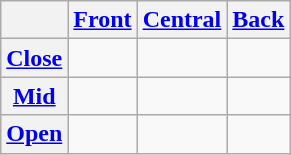<table class="wikitable" style="text-align:center;">
<tr>
<th></th>
<th><a href='#'>Front</a></th>
<th><a href='#'>Central</a></th>
<th><a href='#'>Back</a></th>
</tr>
<tr>
<th><a href='#'>Close</a></th>
<td></td>
<td></td>
<td></td>
</tr>
<tr>
<th><a href='#'>Mid</a></th>
<td></td>
<td></td>
<td></td>
</tr>
<tr>
<th><a href='#'>Open</a></th>
<td></td>
<td></td>
<td></td>
</tr>
</table>
